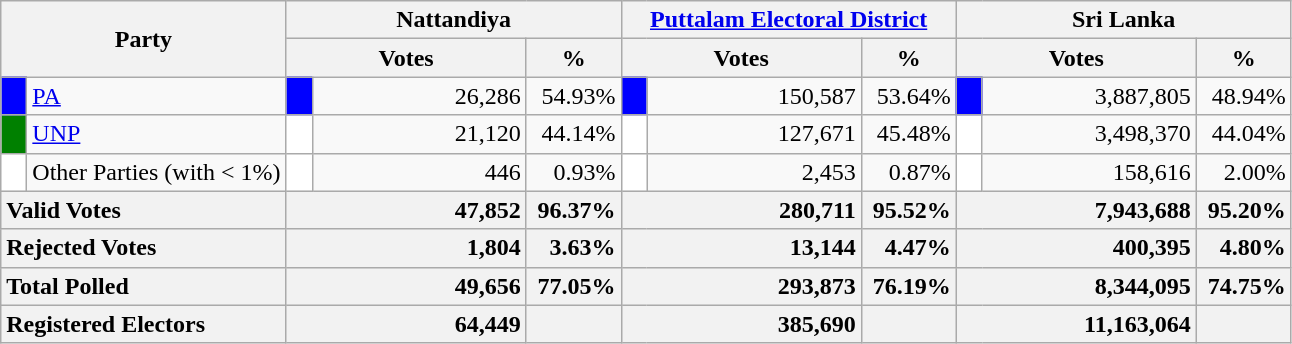<table class="wikitable">
<tr>
<th colspan="2" width="144px"rowspan="2">Party</th>
<th colspan="3" width="216px">Nattandiya</th>
<th colspan="3" width="216px"><a href='#'>Puttalam Electoral District</a></th>
<th colspan="3" width="216px">Sri Lanka</th>
</tr>
<tr>
<th colspan="2" width="144px">Votes</th>
<th>%</th>
<th colspan="2" width="144px">Votes</th>
<th>%</th>
<th colspan="2" width="144px">Votes</th>
<th>%</th>
</tr>
<tr>
<td style="background-color:blue;" width="10px"></td>
<td style="text-align:left;"><a href='#'>PA</a></td>
<td style="background-color:blue;" width="10px"></td>
<td style="text-align:right;">26,286</td>
<td style="text-align:right;">54.93%</td>
<td style="background-color:blue;" width="10px"></td>
<td style="text-align:right;">150,587</td>
<td style="text-align:right;">53.64%</td>
<td style="background-color:blue;" width="10px"></td>
<td style="text-align:right;">3,887,805</td>
<td style="text-align:right;">48.94%</td>
</tr>
<tr>
<td style="background-color:green;" width="10px"></td>
<td style="text-align:left;"><a href='#'>UNP</a></td>
<td style="background-color:white;" width="10px"></td>
<td style="text-align:right;">21,120</td>
<td style="text-align:right;">44.14%</td>
<td style="background-color:white;" width="10px"></td>
<td style="text-align:right;">127,671</td>
<td style="text-align:right;">45.48%</td>
<td style="background-color:white;" width="10px"></td>
<td style="text-align:right;">3,498,370</td>
<td style="text-align:right;">44.04%</td>
</tr>
<tr>
<td style="background-color:white;" width="10px"></td>
<td style="text-align:left;">Other Parties (with < 1%)</td>
<td style="background-color:white;" width="10px"></td>
<td style="text-align:right;">446</td>
<td style="text-align:right;">0.93%</td>
<td style="background-color:white;" width="10px"></td>
<td style="text-align:right;">2,453</td>
<td style="text-align:right;">0.87%</td>
<td style="background-color:white;" width="10px"></td>
<td style="text-align:right;">158,616</td>
<td style="text-align:right;">2.00%</td>
</tr>
<tr>
<th colspan="2" width="144px"style="text-align:left;">Valid Votes</th>
<th style="text-align:right;"colspan="2" width="144px">47,852</th>
<th style="text-align:right;">96.37%</th>
<th style="text-align:right;"colspan="2" width="144px">280,711</th>
<th style="text-align:right;">95.52%</th>
<th style="text-align:right;"colspan="2" width="144px">7,943,688</th>
<th style="text-align:right;">95.20%</th>
</tr>
<tr>
<th colspan="2" width="144px"style="text-align:left;">Rejected Votes</th>
<th style="text-align:right;"colspan="2" width="144px">1,804</th>
<th style="text-align:right;">3.63%</th>
<th style="text-align:right;"colspan="2" width="144px">13,144</th>
<th style="text-align:right;">4.47%</th>
<th style="text-align:right;"colspan="2" width="144px">400,395</th>
<th style="text-align:right;">4.80%</th>
</tr>
<tr>
<th colspan="2" width="144px"style="text-align:left;">Total Polled</th>
<th style="text-align:right;"colspan="2" width="144px">49,656</th>
<th style="text-align:right;">77.05%</th>
<th style="text-align:right;"colspan="2" width="144px">293,873</th>
<th style="text-align:right;">76.19%</th>
<th style="text-align:right;"colspan="2" width="144px">8,344,095</th>
<th style="text-align:right;">74.75%</th>
</tr>
<tr>
<th colspan="2" width="144px"style="text-align:left;">Registered Electors</th>
<th style="text-align:right;"colspan="2" width="144px">64,449</th>
<th></th>
<th style="text-align:right;"colspan="2" width="144px">385,690</th>
<th></th>
<th style="text-align:right;"colspan="2" width="144px">11,163,064</th>
<th></th>
</tr>
</table>
